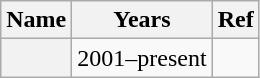<table class="wikitable sortable plainrowheaders" style="text-align:center">
<tr>
<th scope="col">Name</th>
<th scope="col">Years</th>
<th scope="col" class=unsortable>Ref</th>
</tr>
<tr>
<th scope="row" style=text-align:center"></th>
<td>2001–present</td>
<td></td>
</tr>
</table>
